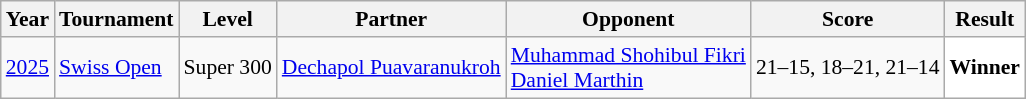<table class="sortable wikitable" style="font-size: 90%">
<tr>
<th>Year</th>
<th>Tournament</th>
<th>Level</th>
<th>Partner</th>
<th>Opponent</th>
<th>Score</th>
<th>Result</th>
</tr>
<tr>
<td align="center"><a href='#'>2025</a></td>
<td align="left"><a href='#'>Swiss Open</a></td>
<td align="left">Super 300</td>
<td align="left"> <a href='#'>Dechapol Puavaranukroh</a></td>
<td align="left"> <a href='#'>Muhammad Shohibul Fikri</a> <br>  <a href='#'>Daniel Marthin</a></td>
<td align="left">21–15, 18–21, 21–14</td>
<td style="text-align:left; background:white"> <strong>Winner</strong></td>
</tr>
</table>
